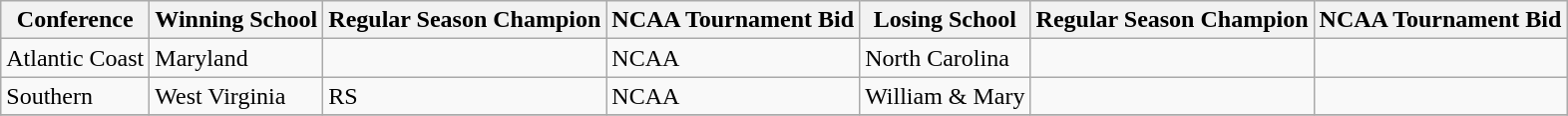<table class="wikitable">
<tr>
<th>Conference</th>
<th>Winning School</th>
<th>Regular Season Champion</th>
<th>NCAA Tournament Bid</th>
<th>Losing School</th>
<th>Regular Season Champion</th>
<th>NCAA Tournament Bid</th>
</tr>
<tr>
<td>Atlantic Coast</td>
<td>Maryland</td>
<td></td>
<td>NCAA</td>
<td>North Carolina</td>
<td></td>
<td></td>
</tr>
<tr>
<td>Southern</td>
<td>West Virginia</td>
<td>RS</td>
<td>NCAA</td>
<td>William & Mary</td>
<td></td>
<td></td>
</tr>
<tr>
</tr>
</table>
